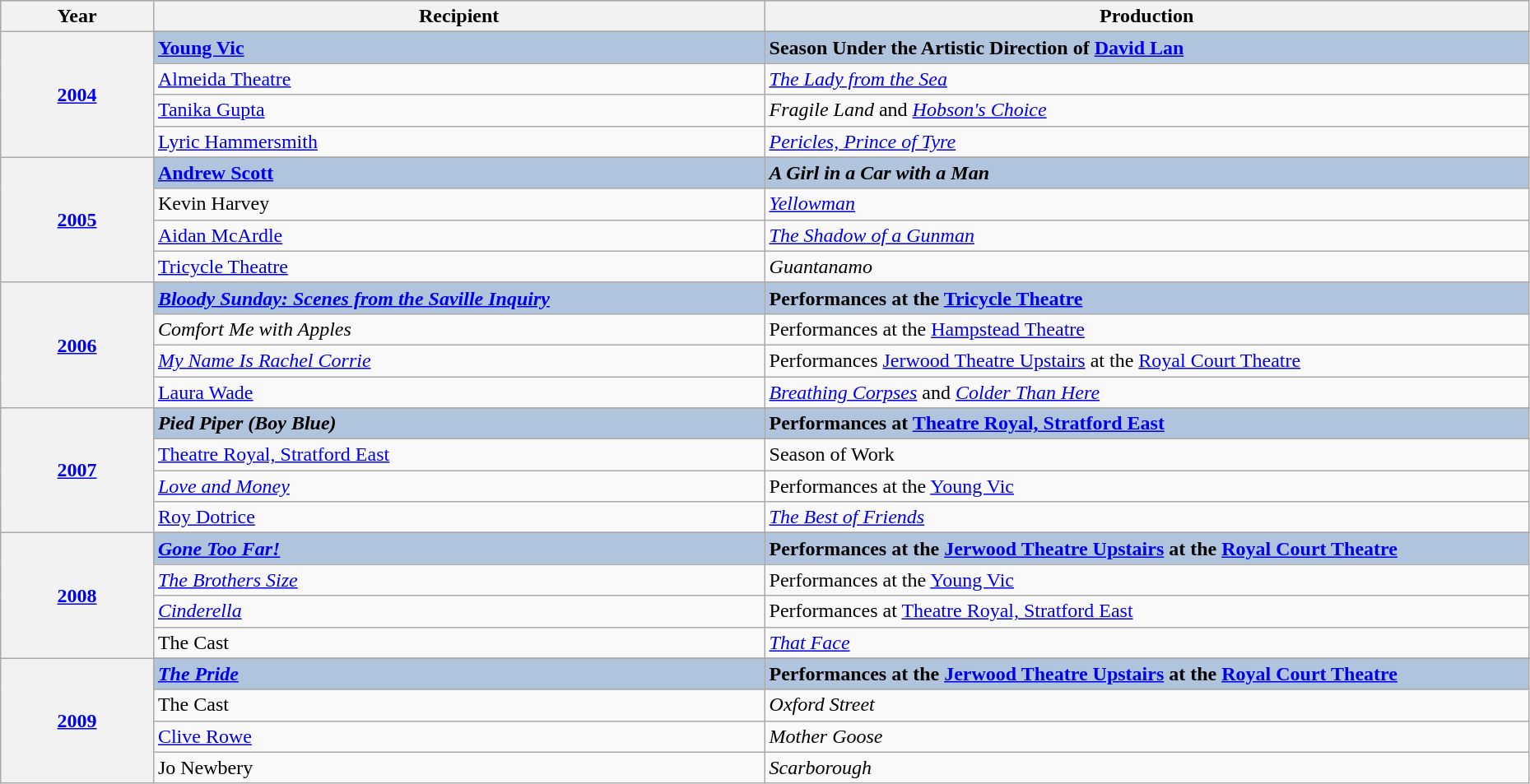<table class="wikitable" style="width:98%;">
<tr style="background:#bebebe;">
<th style="width:10%;">Year</th>
<th style="width:40%;">Recipient</th>
<th style="width:50%;">Production</th>
</tr>
<tr>
<th rowspan="5" align="center"><a href='#'>2004</a></th>
</tr>
<tr style="background:#B0C4DE">
<td><strong><a href='#'>Young Vic</a></strong></td>
<td><strong>Season Under the Artistic Direction of <a href='#'>David Lan</a></strong></td>
</tr>
<tr>
<td><a href='#'>Almeida Theatre</a></td>
<td><em><a href='#'>The Lady from the Sea</a></em></td>
</tr>
<tr>
<td><a href='#'>Tanika Gupta</a></td>
<td><em>Fragile Land</em> and <em><a href='#'>Hobson's Choice</a></em></td>
</tr>
<tr>
<td><a href='#'>Lyric Hammersmith</a></td>
<td><em><a href='#'>Pericles, Prince of Tyre</a></em></td>
</tr>
<tr>
<th rowspan="5" align="center"><a href='#'>2005</a></th>
</tr>
<tr style="background:#B0C4DE">
<td><strong><a href='#'>Andrew Scott</a></strong></td>
<td><strong><em>A Girl in a Car with a Man</em></strong></td>
</tr>
<tr>
<td>Kevin Harvey</td>
<td><em><a href='#'>Yellowman</a></em></td>
</tr>
<tr>
<td><a href='#'>Aidan McArdle</a></td>
<td><em><a href='#'>The Shadow of a Gunman</a></em></td>
</tr>
<tr>
<td><a href='#'>Tricycle Theatre</a></td>
<td><em>Guantanamo</em></td>
</tr>
<tr>
<th rowspan="5" align="center"><a href='#'>2006</a></th>
</tr>
<tr style="background:#B0C4DE">
<td><strong><em><a href='#'>Bloody Sunday: Scenes from the Saville Inquiry</a></em></strong></td>
<td><strong>Performances at the <a href='#'>Tricycle Theatre</a></strong></td>
</tr>
<tr>
<td><em>Comfort Me with Apples</em></td>
<td>Performances at the <a href='#'>Hampstead Theatre</a></td>
</tr>
<tr>
<td><em><a href='#'>My Name Is Rachel Corrie</a></em></td>
<td>Performances <a href='#'>Jerwood Theatre Upstairs</a> at the <a href='#'>Royal Court Theatre</a></td>
</tr>
<tr>
<td><a href='#'>Laura Wade</a></td>
<td><em><a href='#'>Breathing Corpses</a></em> and <em><a href='#'>Colder Than Here</a></em></td>
</tr>
<tr>
<th rowspan="5" align="center"><a href='#'>2007</a></th>
</tr>
<tr style="background:#B0C4DE">
<td><strong><em>Pied Piper (Boy Blue)</em></strong></td>
<td><strong>Performances at <a href='#'>Theatre Royal, Stratford East</a></strong></td>
</tr>
<tr>
<td><a href='#'>Theatre Royal, Stratford East</a></td>
<td>Season of Work</td>
</tr>
<tr>
<td><em><a href='#'>Love and Money</a></em></td>
<td>Performances at the <a href='#'>Young Vic</a></td>
</tr>
<tr>
<td><a href='#'>Roy Dotrice</a></td>
<td><em><a href='#'>The Best of Friends</a></em></td>
</tr>
<tr>
<th rowspan="5" align="center"><a href='#'>2008</a></th>
</tr>
<tr style="background:#B0C4DE">
<td><strong><em><a href='#'>Gone Too Far!</a></em></strong></td>
<td><strong>Performances at the <a href='#'>Jerwood Theatre Upstairs</a> at the <a href='#'>Royal Court Theatre</a></strong></td>
</tr>
<tr>
<td><em><a href='#'>The Brothers Size</a></em></td>
<td>Performances at the <a href='#'>Young Vic</a></td>
</tr>
<tr>
<td><em><a href='#'>Cinderella</a></em></td>
<td>Performances at <a href='#'>Theatre Royal, Stratford East</a></td>
</tr>
<tr>
<td>The Cast</td>
<td><em><a href='#'>That Face</a></em></td>
</tr>
<tr>
<th rowspan="5" align="center"><a href='#'>2009</a></th>
</tr>
<tr style="background:#B0C4DE">
<td><strong><em><a href='#'>The Pride</a></em></strong></td>
<td><strong>Performances at the <a href='#'>Jerwood Theatre Upstairs</a> at the <a href='#'>Royal Court Theatre</a></strong></td>
</tr>
<tr>
<td>The Cast</td>
<td><em>Oxford Street</em></td>
</tr>
<tr>
<td><a href='#'>Clive Rowe</a></td>
<td><em>Mother Goose</em></td>
</tr>
<tr>
<td>Jo Newbery</td>
<td><em>Scarborough</em></td>
</tr>
</table>
